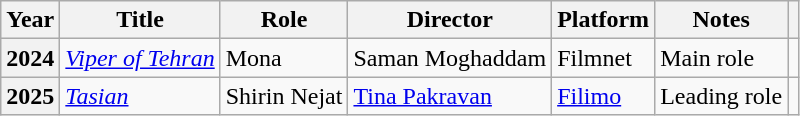<table class="wikitable plainrowheaders sortable" style="font-size:100%">
<tr>
<th scope="col">Year</th>
<th scope="col">Title</th>
<th scope="col">Role</th>
<th scope="col">Director</th>
<th class="unsortable" scope="col">Platform</th>
<th>Notes</th>
<th class="unsortable" scope="col"></th>
</tr>
<tr>
<th scope="row">2024</th>
<td><em><a href='#'>Viper of Tehran</a></em></td>
<td>Mona</td>
<td>Saman Moghaddam</td>
<td>Filmnet</td>
<td>Main role</td>
<td></td>
</tr>
<tr>
<th scope="row">2025</th>
<td><em><a href='#'>Tasian</a></em></td>
<td>Shirin Nejat</td>
<td><a href='#'>Tina Pakravan</a></td>
<td><a href='#'>Filimo</a></td>
<td>Leading role</td>
<td></td>
</tr>
</table>
